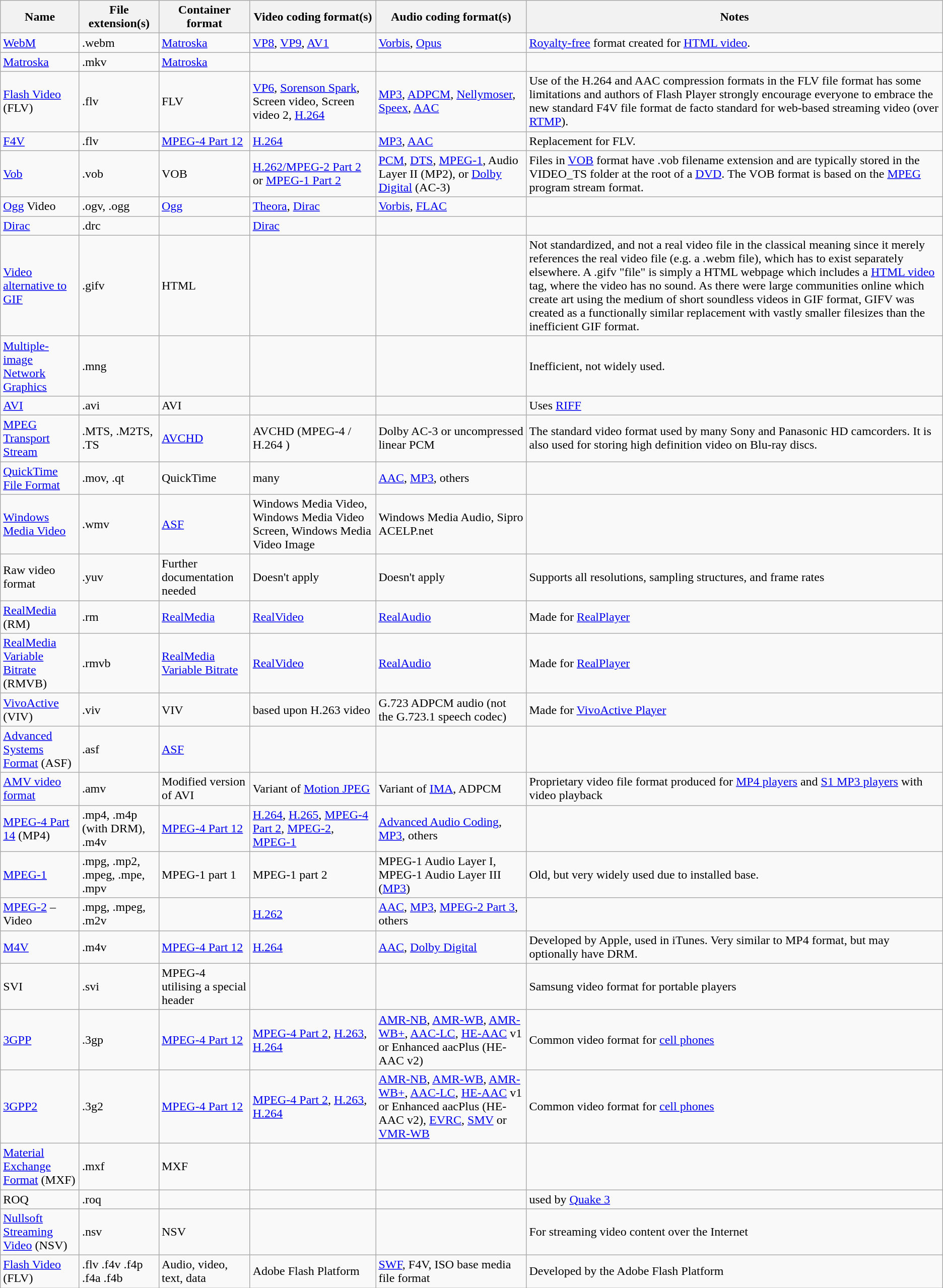<table class="wikitable sortable">
<tr>
<th>Name</th>
<th>File extension(s)</th>
<th>Container format</th>
<th>Video coding format(s)</th>
<th>Audio coding format(s)</th>
<th>Notes</th>
</tr>
<tr ->
<td><a href='#'>WebM</a></td>
<td>.webm</td>
<td><a href='#'>Matroska</a></td>
<td><a href='#'>VP8</a>, <a href='#'>VP9</a>, <a href='#'>AV1</a></td>
<td><a href='#'>Vorbis</a>, <a href='#'>Opus</a></td>
<td><a href='#'>Royalty-free</a> format created for <a href='#'>HTML video</a>.</td>
</tr>
<tr ->
<td><a href='#'>Matroska</a></td>
<td>.mkv</td>
<td><a href='#'>Matroska</a></td>
<td></td>
<td></td>
<td></td>
</tr>
<tr ->
<td><a href='#'>Flash Video</a> (FLV)</td>
<td>.flv</td>
<td>FLV</td>
<td><a href='#'>VP6</a>, <a href='#'>Sorenson Spark</a>, Screen video, Screen video 2, <a href='#'>H.264</a></td>
<td><a href='#'>MP3</a>, <a href='#'>ADPCM</a>, <a href='#'>Nellymoser</a>, <a href='#'>Speex</a>, <a href='#'>AAC</a></td>
<td>Use of the H.264 and AAC compression formats in the FLV file format has some limitations and authors of Flash Player strongly encourage everyone to embrace the new standard F4V file format de facto standard for web-based streaming video (over <a href='#'>RTMP</a>).</td>
</tr>
<tr ->
<td><a href='#'>F4V</a></td>
<td>.flv</td>
<td><a href='#'>MPEG-4 Part 12</a></td>
<td><a href='#'>H.264</a></td>
<td><a href='#'>MP3</a>, <a href='#'>AAC</a></td>
<td>Replacement for FLV.</td>
</tr>
<tr ->
<td><a href='#'>Vob</a></td>
<td>.vob</td>
<td>VOB</td>
<td><a href='#'>H.262/MPEG-2 Part 2</a> or <a href='#'>MPEG-1 Part 2</a></td>
<td><a href='#'>PCM</a>, <a href='#'>DTS</a>, <a href='#'>MPEG-1</a>, Audio Layer II (MP2), or <a href='#'>Dolby Digital</a> (AC-3)</td>
<td>Files in <a href='#'>VOB</a> format have .vob filename extension and are typically stored in the VIDEO_TS folder at the root of a <a href='#'>DVD</a>. The VOB format is based on the <a href='#'>MPEG</a> program stream format.</td>
</tr>
<tr ->
<td><a href='#'>Ogg</a> Video</td>
<td>.ogv, .ogg</td>
<td><a href='#'>Ogg</a></td>
<td><a href='#'>Theora</a>, <a href='#'>Dirac</a></td>
<td><a href='#'>Vorbis</a>, <a href='#'>FLAC</a></td>
<td></td>
</tr>
<tr ->
<td><a href='#'>Dirac</a></td>
<td>.drc</td>
<td></td>
<td><a href='#'>Dirac</a></td>
<td></td>
<td></td>
</tr>
<tr ->
<td><a href='#'>Video alternative to GIF</a></td>
<td>.gifv</td>
<td>HTML</td>
<td></td>
<td></td>
<td>Not standardized, and not a real video file in the classical meaning since it merely references the real video file (e.g. a .webm file), which has to exist separately elsewhere. A .gifv "file" is simply a HTML webpage which includes a <a href='#'>HTML video</a> tag, where the video has no sound. As there were large communities online which create art using the medium of short soundless videos in GIF format, GIFV was created as a functionally similar replacement with vastly smaller filesizes than the inefficient GIF format.</td>
</tr>
<tr ->
<td><a href='#'>Multiple-image Network Graphics</a></td>
<td>.mng</td>
<td></td>
<td></td>
<td></td>
<td>Inefficient, not widely used.</td>
</tr>
<tr ->
<td><a href='#'>AVI</a></td>
<td>.avi</td>
<td>AVI</td>
<td></td>
<td></td>
<td>Uses <a href='#'>RIFF</a></td>
</tr>
<tr>
<td><a href='#'>MPEG Transport Stream</a></td>
<td>.MTS, .M2TS, .TS</td>
<td><a href='#'>AVCHD</a></td>
<td>AVCHD (MPEG-4 / H.264 )</td>
<td>Dolby AC-3 or uncompressed linear PCM</td>
<td>The standard video format used by many Sony and Panasonic HD camcorders. It is also used for storing high definition video on Blu-ray discs.</td>
</tr>
<tr ->
<td><a href='#'>QuickTime File Format</a></td>
<td>.mov, .qt</td>
<td>QuickTime</td>
<td>many</td>
<td><a href='#'>AAC</a>, <a href='#'>MP3</a>, others</td>
<td></td>
</tr>
<tr ->
<td><a href='#'>Windows Media Video</a></td>
<td>.wmv</td>
<td><a href='#'>ASF</a></td>
<td>Windows Media Video, Windows Media Video Screen, Windows Media Video Image</td>
<td>Windows Media Audio, Sipro ACELP.net</td>
<td></td>
</tr>
<tr ->
<td>Raw video format</td>
<td>.yuv</td>
<td>Further documentation needed</td>
<td>Doesn't apply</td>
<td>Doesn't apply</td>
<td>Supports all resolutions, sampling structures, and frame rates</td>
</tr>
<tr ->
<td><a href='#'>RealMedia</a> (RM)</td>
<td>.rm</td>
<td><a href='#'>RealMedia</a></td>
<td><a href='#'>RealVideo</a></td>
<td><a href='#'>RealAudio</a></td>
<td>Made for <a href='#'>RealPlayer</a></td>
</tr>
<tr ->
<td><a href='#'>RealMedia Variable Bitrate</a> (RMVB)</td>
<td>.rmvb</td>
<td><a href='#'>RealMedia Variable Bitrate</a></td>
<td><a href='#'>RealVideo</a></td>
<td><a href='#'>RealAudio</a></td>
<td>Made for <a href='#'>RealPlayer</a></td>
</tr>
<tr ->
<td><a href='#'>VivoActive</a> (VIV)</td>
<td>.viv</td>
<td>VIV</td>
<td>based upon H.263 video</td>
<td>G.723 ADPCM audio (not the G.723.1 speech codec)</td>
<td>Made for <a href='#'>VivoActive Player</a></td>
</tr>
<tr ->
<td><a href='#'>Advanced Systems Format</a> (ASF)</td>
<td>.asf</td>
<td><a href='#'>ASF</a></td>
<td></td>
<td></td>
<td></td>
</tr>
<tr ->
<td><a href='#'>AMV video format</a></td>
<td>.amv</td>
<td>Modified version of AVI</td>
<td>Variant of <a href='#'>Motion JPEG</a></td>
<td>Variant of <a href='#'>IMA</a>, ADPCM</td>
<td>Proprietary video file format produced for <a href='#'>MP4 players</a> and <a href='#'>S1 MP3 players</a> with video playback</td>
</tr>
<tr ->
<td><a href='#'>MPEG-4 Part 14</a> (MP4)</td>
<td>.mp4, .m4p (with DRM), .m4v</td>
<td><a href='#'>MPEG-4 Part 12</a></td>
<td><a href='#'>H.264</a>, <a href='#'>H.265</a>, <a href='#'>MPEG-4 Part 2</a>, <a href='#'>MPEG-2</a>, <a href='#'>MPEG-1</a></td>
<td><a href='#'>Advanced Audio Coding</a>, <a href='#'>MP3</a>, others</td>
<td></td>
</tr>
<tr ->
<td><a href='#'>MPEG-1</a></td>
<td>.mpg, .mp2, .mpeg, .mpe, .mpv</td>
<td>MPEG-1 part 1</td>
<td>MPEG-1 part 2</td>
<td>MPEG-1 Audio Layer I, MPEG-1 Audio Layer III (<a href='#'>MP3</a>)</td>
<td>Old, but very widely used due to installed base.</td>
</tr>
<tr ->
<td><a href='#'>MPEG-2</a> – Video</td>
<td>.mpg, .mpeg, .m2v</td>
<td></td>
<td><a href='#'>H.262</a></td>
<td><a href='#'>AAC</a>, <a href='#'>MP3</a>, <a href='#'>MPEG-2 Part 3</a>, others</td>
<td></td>
</tr>
<tr ->
<td><a href='#'>M4V</a></td>
<td>.m4v</td>
<td><a href='#'>MPEG-4 Part 12</a></td>
<td><a href='#'>H.264</a></td>
<td><a href='#'>AAC</a>, <a href='#'>Dolby Digital</a></td>
<td>Developed by Apple, used in iTunes. Very similar to MP4 format, but may optionally have DRM.</td>
</tr>
<tr ->
<td>SVI</td>
<td>.svi</td>
<td>MPEG-4 utilising a special header</td>
<td></td>
<td></td>
<td>Samsung video format for portable players</td>
</tr>
<tr ->
<td><a href='#'>3GPP</a></td>
<td>.3gp</td>
<td><a href='#'>MPEG-4 Part 12</a></td>
<td><a href='#'>MPEG-4 Part 2</a>, <a href='#'>H.263</a>, <a href='#'>H.264</a></td>
<td><a href='#'>AMR-NB</a>, <a href='#'>AMR-WB</a>, <a href='#'>AMR-WB+</a>, <a href='#'>AAC-LC</a>, <a href='#'>HE-AAC</a> v1 or Enhanced aacPlus (HE-AAC v2)</td>
<td>Common video format for <a href='#'>cell phones</a></td>
</tr>
<tr ->
<td><a href='#'>3GPP2</a></td>
<td>.3g2</td>
<td><a href='#'>MPEG-4 Part 12</a></td>
<td><a href='#'>MPEG-4 Part 2</a>, <a href='#'>H.263</a>, <a href='#'>H.264</a></td>
<td><a href='#'>AMR-NB</a>, <a href='#'>AMR-WB</a>, <a href='#'>AMR-WB+</a>, <a href='#'>AAC-LC</a>, <a href='#'>HE-AAC</a> v1 or Enhanced aacPlus (HE-AAC v2), <a href='#'>EVRC</a>, <a href='#'>SMV</a> or <a href='#'>VMR-WB</a></td>
<td>Common video format for <a href='#'>cell phones</a></td>
</tr>
<tr ->
<td><a href='#'>Material Exchange Format</a> (MXF)</td>
<td>.mxf</td>
<td>MXF</td>
<td></td>
<td></td>
<td></td>
</tr>
<tr ->
<td>ROQ</td>
<td>.roq</td>
<td></td>
<td></td>
<td></td>
<td>used by <a href='#'>Quake 3</a></td>
</tr>
<tr ->
<td><a href='#'>Nullsoft Streaming Video</a> (NSV)</td>
<td>.nsv</td>
<td>NSV</td>
<td></td>
<td></td>
<td>For streaming video content over the Internet</td>
</tr>
<tr>
<td><a href='#'>Flash Video</a> (FLV)</td>
<td>.flv .f4v .f4p .f4a .f4b</td>
<td>Audio, video, text, data</td>
<td>Adobe Flash Platform</td>
<td><a href='#'>SWF</a>, F4V, ISO base media file format</td>
<td>Developed by the Adobe Flash Platform</td>
</tr>
</table>
